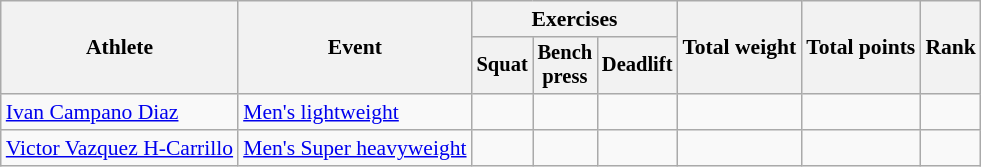<table class=wikitable style="font-size:90%">
<tr>
<th rowspan="2">Athlete</th>
<th rowspan="2">Event</th>
<th colspan="3">Exercises</th>
<th rowspan="2">Total weight</th>
<th rowspan="2">Total points</th>
<th rowspan="2">Rank</th>
</tr>
<tr style="font-size:95%">
<th>Squat</th>
<th>Bench<br>press</th>
<th>Deadlift</th>
</tr>
<tr align=center>
<td align=left><a href='#'>Ivan Campano Diaz</a></td>
<td align=left><a href='#'>Men's lightweight</a></td>
<td></td>
<td></td>
<td></td>
<td></td>
<td></td>
<td></td>
</tr>
<tr align=center>
<td align=left><a href='#'>Victor Vazquez H-Carrillo</a></td>
<td align=left><a href='#'>Men's Super heavyweight</a></td>
<td></td>
<td></td>
<td></td>
<td></td>
<td></td>
<td></td>
</tr>
</table>
